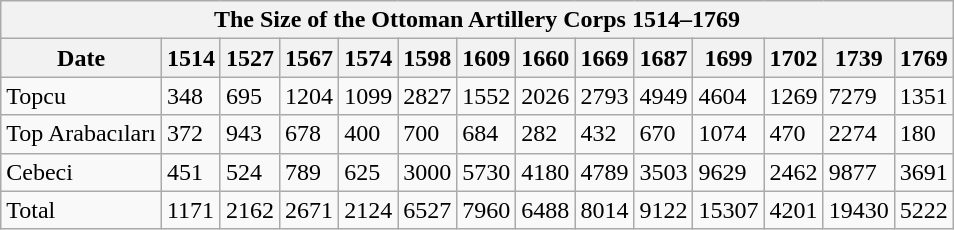<table class="wikitable">
<tr>
<th colspan = 14>The Size of the Ottoman Artillery Corps 1514–1769</th>
</tr>
<tr>
<th>Date</th>
<th>1514</th>
<th>1527</th>
<th>1567</th>
<th>1574</th>
<th>1598</th>
<th>1609</th>
<th>1660</th>
<th>1669</th>
<th>1687</th>
<th>1699</th>
<th>1702</th>
<th>1739</th>
<th>1769</th>
</tr>
<tr>
<td>Topcu</td>
<td>348</td>
<td>695</td>
<td>1204</td>
<td>1099</td>
<td>2827</td>
<td>1552</td>
<td>2026</td>
<td>2793</td>
<td>4949</td>
<td>4604</td>
<td>1269</td>
<td>7279</td>
<td>1351</td>
</tr>
<tr>
<td>Top Arabacıları</td>
<td>372</td>
<td>943</td>
<td>678</td>
<td>400</td>
<td>700</td>
<td>684</td>
<td>282</td>
<td>432</td>
<td>670</td>
<td>1074</td>
<td>470</td>
<td>2274</td>
<td>180</td>
</tr>
<tr>
<td>Cebeci</td>
<td>451</td>
<td>524</td>
<td>789</td>
<td>625</td>
<td>3000</td>
<td>5730</td>
<td>4180</td>
<td>4789</td>
<td>3503</td>
<td>9629</td>
<td>2462</td>
<td>9877</td>
<td>3691</td>
</tr>
<tr>
<td>Total</td>
<td>1171</td>
<td>2162</td>
<td>2671</td>
<td>2124</td>
<td>6527</td>
<td>7960</td>
<td>6488</td>
<td>8014</td>
<td>9122</td>
<td>15307</td>
<td>4201</td>
<td>19430</td>
<td>5222</td>
</tr>
</table>
